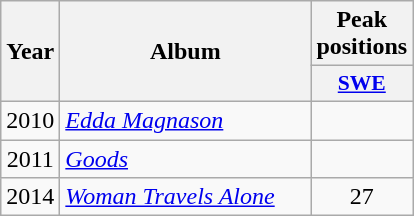<table class="wikitable">
<tr>
<th align="center" rowspan="2" width="10">Year</th>
<th align="center" rowspan="2" width="160">Album</th>
<th align="center" colspan="1" width="20">Peak positions</th>
</tr>
<tr>
<th scope="col" style="width:3em;font-size:90%;"><a href='#'>SWE</a><br></th>
</tr>
<tr>
<td style="text-align:center;">2010</td>
<td><em><a href='#'>Edda Magnason</a></em></td>
<td style="text-align:center;"></td>
</tr>
<tr>
<td style="text-align:center;">2011</td>
<td><em><a href='#'>Goods</a></em></td>
<td style="text-align:center;"></td>
</tr>
<tr>
<td style="text-align:center;">2014</td>
<td><em><a href='#'>Woman Travels Alone</a></em></td>
<td style="text-align:center;">27</td>
</tr>
</table>
